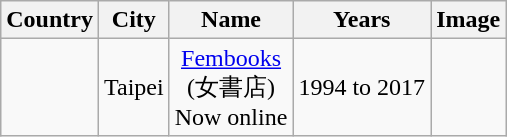<table class="wikitable sortable" style="text-align:center">
<tr>
<th>Country</th>
<th>City</th>
<th>Name</th>
<th>Years</th>
<th>Image</th>
</tr>
<tr>
<td></td>
<td>Taipei</td>
<td><a href='#'>Fembooks</a><br>(女書店)<br> Now online</td>
<td>1994 to 2017</td>
<td></td>
</tr>
</table>
